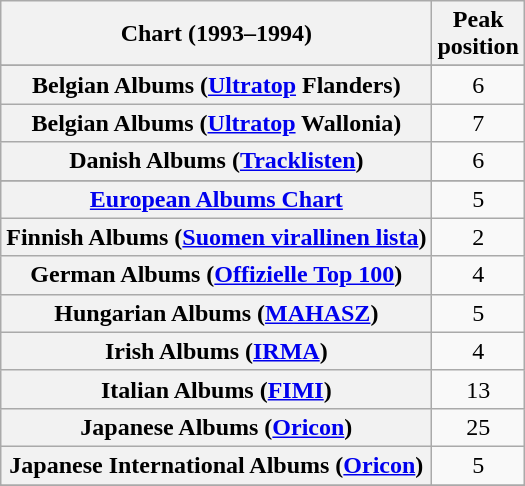<table class="wikitable plainrowheaders sortable">
<tr>
<th scope="col">Chart (1993–1994)</th>
<th scope="col">Peak<br>position</th>
</tr>
<tr>
</tr>
<tr>
</tr>
<tr>
<th scope="row">Belgian Albums (<a href='#'>Ultratop</a> Flanders)</th>
<td style="text-align:center;">6</td>
</tr>
<tr>
<th scope="row">Belgian Albums (<a href='#'>Ultratop</a> Wallonia)</th>
<td style="text-align:center;">7</td>
</tr>
<tr>
<th scope="row">Danish Albums (<a href='#'>Tracklisten</a>)</th>
<td style="text-align:center;">6</td>
</tr>
<tr>
</tr>
<tr>
<th scope="row"><a href='#'>European Albums Chart</a></th>
<td style="text-align:center;">5</td>
</tr>
<tr>
<th scope="row">Finnish Albums (<a href='#'>Suomen virallinen lista</a>)</th>
<td align="center">2</td>
</tr>
<tr>
<th scope="row">German Albums (<a href='#'>Offizielle Top 100</a>)</th>
<td style="text-align:center;">4</td>
</tr>
<tr>
<th scope="row">Hungarian Albums (<a href='#'>MAHASZ</a>)</th>
<td style="text-align:center;">5</td>
</tr>
<tr>
<th scope="row">Irish Albums (<a href='#'>IRMA</a>)</th>
<td style="text-align:center;">4</td>
</tr>
<tr>
<th scope="row">Italian Albums (<a href='#'>FIMI</a>)</th>
<td style="text-align:center;">13</td>
</tr>
<tr>
<th scope="row">Japanese Albums (<a href='#'>Oricon</a>)</th>
<td align="center">25</td>
</tr>
<tr>
<th scope="row">Japanese International Albums (<a href='#'>Oricon</a>)</th>
<td align="center">5</td>
</tr>
<tr>
</tr>
<tr>
</tr>
<tr>
</tr>
<tr>
</tr>
<tr>
</tr>
</table>
